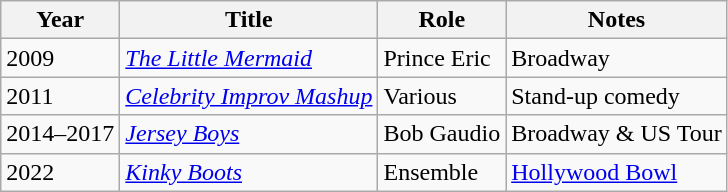<table class="wikitable sortable">
<tr>
<th>Year</th>
<th>Title</th>
<th>Role</th>
<th class="unsortable">Notes</th>
</tr>
<tr>
<td>2009</td>
<td><em><a href='#'>The Little Mermaid</a></em></td>
<td>Prince Eric</td>
<td>Broadway</td>
</tr>
<tr>
<td>2011</td>
<td><em><a href='#'>Celebrity Improv Mashup</a></em></td>
<td>Various</td>
<td>Stand-up comedy</td>
</tr>
<tr>
<td>2014–2017</td>
<td><em><a href='#'>Jersey Boys</a></em></td>
<td>Bob Gaudio</td>
<td>Broadway & US Tour</td>
</tr>
<tr>
<td>2022</td>
<td><em><a href='#'>Kinky Boots</a></em></td>
<td>Ensemble</td>
<td><a href='#'>Hollywood Bowl</a></td>
</tr>
</table>
